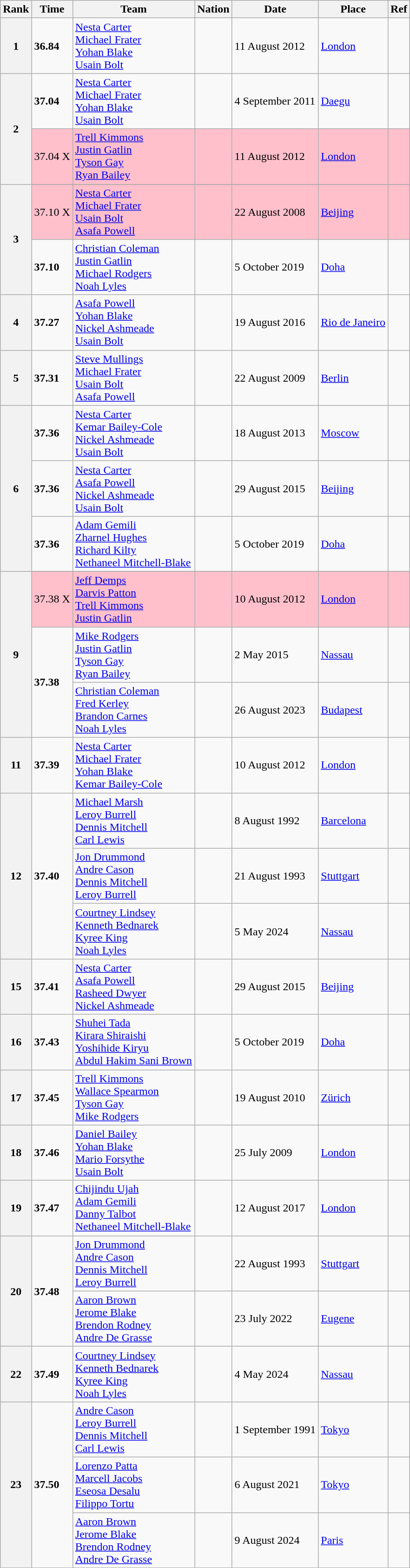<table class="wikitable">
<tr>
<th>Rank</th>
<th>Time</th>
<th>Team</th>
<th>Nation</th>
<th>Date</th>
<th>Place</th>
<th>Ref</th>
</tr>
<tr>
<th>1</th>
<td><strong>36.84</strong></td>
<td><a href='#'>Nesta Carter</a><br><a href='#'>Michael Frater</a><br><a href='#'>Yohan Blake</a><br><a href='#'>Usain Bolt</a></td>
<td></td>
<td>11 August 2012</td>
<td><a href='#'>London</a></td>
<td></td>
</tr>
<tr>
<th rowspan=2>2</th>
<td><strong>37.04</strong></td>
<td><a href='#'>Nesta Carter</a><br><a href='#'>Michael Frater</a><br><a href='#'>Yohan Blake</a><br><a href='#'>Usain Bolt</a></td>
<td></td>
<td>4 September 2011</td>
<td><a href='#'>Daegu</a></td>
<td></td>
</tr>
<tr style="background:pink">
<td>37.04 X</td>
<td><a href='#'>Trell Kimmons</a><br><a href='#'>Justin Gatlin</a><br><a href='#'>Tyson Gay</a><br><a href='#'>Ryan Bailey</a></td>
<td></td>
<td>11 August 2012</td>
<td><a href='#'>London</a></td>
<td align=center></td>
</tr>
<tr>
<th rowspan=3>3</th>
</tr>
<tr style="background:pink">
<td>37.10 X</td>
<td><a href='#'>Nesta Carter</a><br><a href='#'>Michael Frater</a><br><a href='#'>Usain Bolt</a><br><a href='#'>Asafa Powell</a></td>
<td></td>
<td>22 August 2008</td>
<td><a href='#'>Beijing</a></td>
<td align=center></td>
</tr>
<tr>
<td><strong>37.10</strong></td>
<td><a href='#'>Christian Coleman</a><br><a href='#'>Justin Gatlin</a><br><a href='#'>Michael Rodgers</a><br><a href='#'>Noah Lyles</a></td>
<td></td>
<td>5 October 2019</td>
<td><a href='#'>Doha</a></td>
<td></td>
</tr>
<tr>
<th>4</th>
<td><strong>37.27</strong></td>
<td><a href='#'>Asafa Powell</a><br><a href='#'>Yohan Blake</a><br><a href='#'>Nickel Ashmeade</a><br><a href='#'>Usain Bolt</a></td>
<td></td>
<td>19 August 2016</td>
<td><a href='#'>Rio de Janeiro</a></td>
<td></td>
</tr>
<tr>
<th>5</th>
<td><strong>37.31</strong></td>
<td><a href='#'>Steve Mullings</a><br><a href='#'>Michael Frater</a><br><a href='#'>Usain Bolt</a><br><a href='#'>Asafa Powell</a></td>
<td></td>
<td>22 August 2009</td>
<td><a href='#'>Berlin</a></td>
<td></td>
</tr>
<tr>
<th rowspan=3>6</th>
<td><strong>37.36</strong></td>
<td><a href='#'>Nesta Carter</a><br><a href='#'>Kemar Bailey-Cole</a><br><a href='#'>Nickel Ashmeade</a><br><a href='#'>Usain Bolt</a></td>
<td></td>
<td>18 August 2013</td>
<td><a href='#'>Moscow</a></td>
<td></td>
</tr>
<tr>
<td><strong>37.36</strong></td>
<td><a href='#'>Nesta Carter</a><br><a href='#'>Asafa Powell</a><br><a href='#'>Nickel Ashmeade</a><br><a href='#'>Usain Bolt</a></td>
<td></td>
<td>29 August 2015</td>
<td><a href='#'>Beijing</a></td>
<td></td>
</tr>
<tr>
<td><strong>37.36</strong></td>
<td><a href='#'>Adam Gemili</a><br><a href='#'>Zharnel Hughes</a><br><a href='#'>Richard Kilty</a><br><a href='#'>Nethaneel Mitchell-Blake</a></td>
<td></td>
<td>5 October 2019</td>
<td><a href='#'>Doha</a></td>
<td></td>
</tr>
<tr>
<th rowspan="4">9</th>
</tr>
<tr style="background:pink">
<td>37.38 X</td>
<td><a href='#'>Jeff Demps</a><br><a href='#'>Darvis Patton</a><br><a href='#'>Trell Kimmons</a><br><a href='#'>Justin Gatlin</a></td>
<td></td>
<td>10 August 2012</td>
<td><a href='#'>London</a></td>
<td align=center></td>
</tr>
<tr>
<td rowspan="2"><strong>37.38</strong></td>
<td><a href='#'>Mike Rodgers</a><br><a href='#'>Justin Gatlin</a><br><a href='#'>Tyson Gay</a><br><a href='#'>Ryan Bailey</a></td>
<td></td>
<td>2 May 2015</td>
<td><a href='#'>Nassau</a></td>
<td></td>
</tr>
<tr>
<td><a href='#'>Christian Coleman</a><br><a href='#'>Fred Kerley</a><br><a href='#'>Brandon Carnes</a><br><a href='#'>Noah Lyles</a></td>
<td></td>
<td>26 August 2023</td>
<td><a href='#'>Budapest</a></td>
<td></td>
</tr>
<tr>
<th>11</th>
<td><strong>37.39</strong></td>
<td><a href='#'>Nesta Carter</a><br><a href='#'>Michael Frater</a><br><a href='#'>Yohan Blake</a><br><a href='#'>Kemar Bailey-Cole</a></td>
<td></td>
<td>10 August 2012</td>
<td><a href='#'>London</a></td>
<td></td>
</tr>
<tr>
<th rowspan="3">12</th>
<td rowspan="3"><strong>37.40</strong></td>
<td><a href='#'>Michael Marsh</a><br><a href='#'>Leroy Burrell</a><br><a href='#'>Dennis Mitchell</a><br><a href='#'>Carl Lewis</a></td>
<td></td>
<td>8 August 1992</td>
<td><a href='#'>Barcelona</a></td>
<td></td>
</tr>
<tr>
<td><a href='#'>Jon Drummond</a><br><a href='#'>Andre Cason</a><br><a href='#'>Dennis Mitchell</a><br><a href='#'>Leroy Burrell</a></td>
<td></td>
<td>21 August 1993</td>
<td><a href='#'>Stuttgart</a></td>
<td></td>
</tr>
<tr>
<td><a href='#'>Courtney Lindsey</a><br><a href='#'>Kenneth Bednarek</a><br><a href='#'>Kyree King</a><br><a href='#'>Noah Lyles</a></td>
<td></td>
<td>5 May 2024</td>
<td><a href='#'>Nassau</a></td>
<td></td>
</tr>
<tr>
<th>15</th>
<td><strong>37.41</strong></td>
<td><a href='#'>Nesta Carter</a><br><a href='#'>Asafa Powell</a><br><a href='#'>Rasheed Dwyer</a><br><a href='#'>Nickel Ashmeade</a></td>
<td></td>
<td>29 August 2015</td>
<td><a href='#'>Beijing</a></td>
<td></td>
</tr>
<tr>
<th>16</th>
<td><strong>37.43</strong></td>
<td><a href='#'>Shuhei Tada</a><br><a href='#'>Kirara Shiraishi</a><br><a href='#'>Yoshihide Kiryu</a><br><a href='#'>Abdul Hakim Sani Brown</a></td>
<td></td>
<td>5 October 2019</td>
<td><a href='#'>Doha</a></td>
<td></td>
</tr>
<tr>
<th>17</th>
<td><strong>37.45</strong></td>
<td><a href='#'>Trell Kimmons</a><br><a href='#'>Wallace Spearmon</a><br><a href='#'>Tyson Gay</a><br><a href='#'>Mike Rodgers</a></td>
<td></td>
<td>19 August 2010</td>
<td><a href='#'>Zürich</a></td>
<td></td>
</tr>
<tr>
<th>18</th>
<td><strong>37.46</strong></td>
<td><a href='#'>Daniel Bailey</a><br><a href='#'>Yohan Blake</a><br><a href='#'>Mario Forsythe</a><br><a href='#'>Usain Bolt</a></td>
<td><br><br><br></td>
<td>25 July 2009</td>
<td><a href='#'>London</a></td>
<td></td>
</tr>
<tr>
<th>19</th>
<td><strong>37.47</strong></td>
<td><a href='#'>Chijindu Ujah</a><br><a href='#'>Adam Gemili</a><br><a href='#'>Danny Talbot</a><br><a href='#'>Nethaneel Mitchell-Blake</a></td>
<td></td>
<td>12 August 2017</td>
<td><a href='#'>London</a></td>
<td></td>
</tr>
<tr>
<th rowspan="2">20</th>
<td rowspan="2"><strong>37.48</strong></td>
<td><a href='#'>Jon Drummond</a><br><a href='#'>Andre Cason</a><br><a href='#'>Dennis Mitchell</a><br><a href='#'>Leroy Burrell</a></td>
<td></td>
<td>22 August 1993</td>
<td><a href='#'>Stuttgart</a></td>
<td></td>
</tr>
<tr>
<td><a href='#'>Aaron Brown</a><br><a href='#'>Jerome Blake</a><br><a href='#'>Brendon Rodney</a><br><a href='#'>Andre De Grasse</a></td>
<td></td>
<td>23 July 2022</td>
<td><a href='#'>Eugene</a></td>
<td></td>
</tr>
<tr>
<th>22</th>
<td><strong>37.49</strong></td>
<td><a href='#'>Courtney Lindsey</a><br><a href='#'>Kenneth Bednarek</a><br><a href='#'>Kyree King</a><br><a href='#'>Noah Lyles</a></td>
<td></td>
<td>4 May 2024</td>
<td><a href='#'>Nassau</a></td>
<td></td>
</tr>
<tr>
<th rowspan="3">23</th>
<td rowspan="3"><strong>37.50</strong></td>
<td><a href='#'>Andre Cason</a><br><a href='#'>Leroy Burrell</a><br><a href='#'>Dennis Mitchell</a><br><a href='#'>Carl Lewis</a></td>
<td></td>
<td>1 September 1991</td>
<td><a href='#'>Tokyo</a></td>
<td></td>
</tr>
<tr>
<td><a href='#'>Lorenzo Patta</a><br><a href='#'>Marcell Jacobs</a><br><a href='#'>Eseosa Desalu</a><br><a href='#'>Filippo Tortu</a></td>
<td></td>
<td>6 August 2021</td>
<td><a href='#'>Tokyo</a></td>
<td></td>
</tr>
<tr>
<td><a href='#'>Aaron Brown</a><br><a href='#'>Jerome Blake</a><br><a href='#'>Brendon Rodney</a><br><a href='#'>Andre De Grasse</a></td>
<td></td>
<td>9 August 2024</td>
<td><a href='#'>Paris</a></td>
<td></td>
</tr>
</table>
